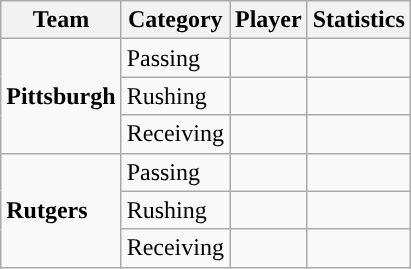<table class="wikitable" style="float: right;">
<tr>
<th>Team</th>
<th>Category</th>
<th>Player</th>
<th>Statistics</th>
</tr>
<tr>
<td rowspan=3><strong>Pittsburgh</strong></td>
<td>Passing</td>
<td></td>
<td></td>
</tr>
<tr>
<td>Rushing</td>
<td></td>
<td></td>
</tr>
<tr>
<td>Receiving</td>
<td></td>
<td></td>
</tr>
<tr>
<td rowspan=3><strong>Rutgers</strong></td>
<td>Passing</td>
<td></td>
<td></td>
</tr>
<tr>
<td>Rushing</td>
<td></td>
<td></td>
</tr>
<tr>
<td>Receiving</td>
<td></td>
<td></td>
</tr>
</table>
